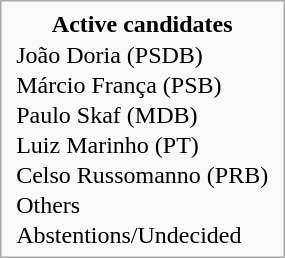<table style="float; margin-left: 1em; margin-bottom: 0.5em" class="infobox">
<tr>
<td style="text-align: center"><span><strong>Active candidates</strong></span></td>
</tr>
<tr>
<td style="padding: 0 5px;"> João Doria (PSDB)</td>
</tr>
<tr>
<td style="padding: 0 5px;"> Márcio França (PSB)</td>
</tr>
<tr>
<td style="padding: 0 5px;"> Paulo Skaf (MDB)</td>
</tr>
<tr>
<td style="padding: 0 5px;"> Luiz Marinho (PT)</td>
</tr>
<tr>
<td style="padding: 0 5px;"> Celso Russomanno (PRB)</td>
</tr>
<tr>
<td style="padding: 0 5px;"> Others</td>
</tr>
<tr>
<td style="padding: 0 5px;"> Abstentions/Undecided</td>
</tr>
</table>
